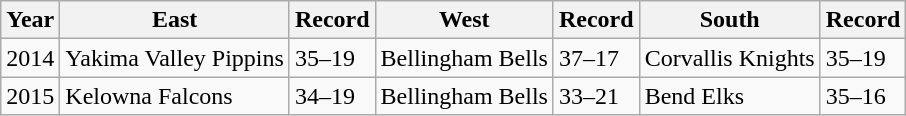<table class="wikitable">
<tr>
<th>Year</th>
<th>East</th>
<th>Record</th>
<th>West</th>
<th>Record</th>
<th>South</th>
<th>Record</th>
</tr>
<tr>
<td>2014</td>
<td>Yakima Valley Pippins</td>
<td>35–19</td>
<td>Bellingham Bells</td>
<td>37–17</td>
<td>Corvallis Knights</td>
<td>35–19</td>
</tr>
<tr>
<td>2015</td>
<td>Kelowna Falcons</td>
<td>34–19</td>
<td>Bellingham Bells</td>
<td>33–21</td>
<td>Bend Elks</td>
<td>35–16</td>
</tr>
</table>
